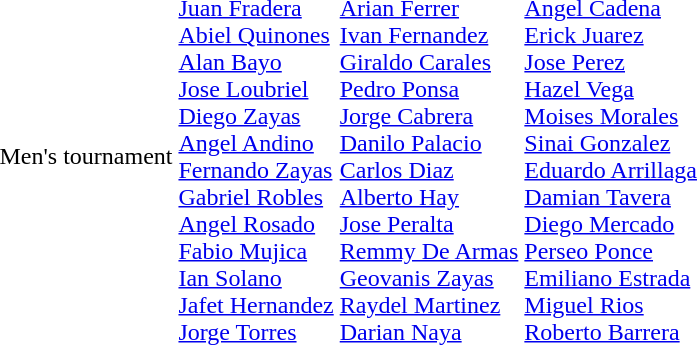<table>
<tr>
<td>Men's tournament</td>
<td><br><a href='#'>Juan Fradera</a><br><a href='#'>Abiel Quinones</a><br><a href='#'>Alan Bayo</a><br><a href='#'>Jose Loubriel</a><br><a href='#'>Diego Zayas</a><br><a href='#'>Angel Andino</a><br><a href='#'>Fernando Zayas</a><br><a href='#'>Gabriel Robles</a><br><a href='#'>Angel Rosado</a><br><a href='#'>Fabio Mujica</a><br><a href='#'>Ian Solano</a><br><a href='#'>Jafet Hernandez</a><br><a href='#'>Jorge Torres</a></td>
<td><br><a href='#'>Arian Ferrer</a><br><a href='#'>Ivan Fernandez</a><br><a href='#'>Giraldo Carales</a><br><a href='#'>Pedro Ponsa</a><br><a href='#'>Jorge Cabrera</a><br><a href='#'>Danilo Palacio</a><br><a href='#'>Carlos Diaz</a><br><a href='#'>Alberto Hay</a><br><a href='#'>Jose Peralta</a><br><a href='#'>Remmy De Armas</a><br><a href='#'>Geovanis Zayas</a><br><a href='#'>Raydel Martinez</a><br><a href='#'>Darian Naya</a></td>
<td><br><a href='#'>Angel Cadena</a><br><a href='#'>Erick Juarez</a><br><a href='#'>Jose Perez</a><br><a href='#'>Hazel Vega</a><br><a href='#'>Moises Morales</a><br><a href='#'>Sinai Gonzalez</a><br><a href='#'>Eduardo Arrillaga</a><br><a href='#'>Damian Tavera</a><br><a href='#'>Diego Mercado</a><br><a href='#'>Perseo Ponce</a><br><a href='#'>Emiliano Estrada</a><br><a href='#'>Miguel Rios</a><br><a href='#'>Roberto Barrera</a></td>
</tr>
</table>
